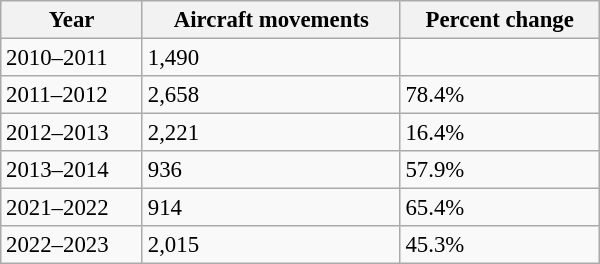<table class="wikitable" style="font-size: 95%" width="400">
<tr>
<th>Year</th>
<th>Aircraft movements</th>
<th>Percent change</th>
</tr>
<tr>
<td>2010–2011</td>
<td>1,490</td>
<td></td>
</tr>
<tr>
<td>2011–2012</td>
<td>2,658</td>
<td> 78.4%</td>
</tr>
<tr>
<td>2012–2013</td>
<td>2,221</td>
<td> 16.4%</td>
</tr>
<tr>
<td>2013–2014</td>
<td>936</td>
<td> 57.9%</td>
</tr>
<tr>
<td>2021–2022</td>
<td>914</td>
<td> 65.4%</td>
</tr>
<tr>
<td>2022–2023</td>
<td>2,015</td>
<td> 45.3%</td>
</tr>
</table>
